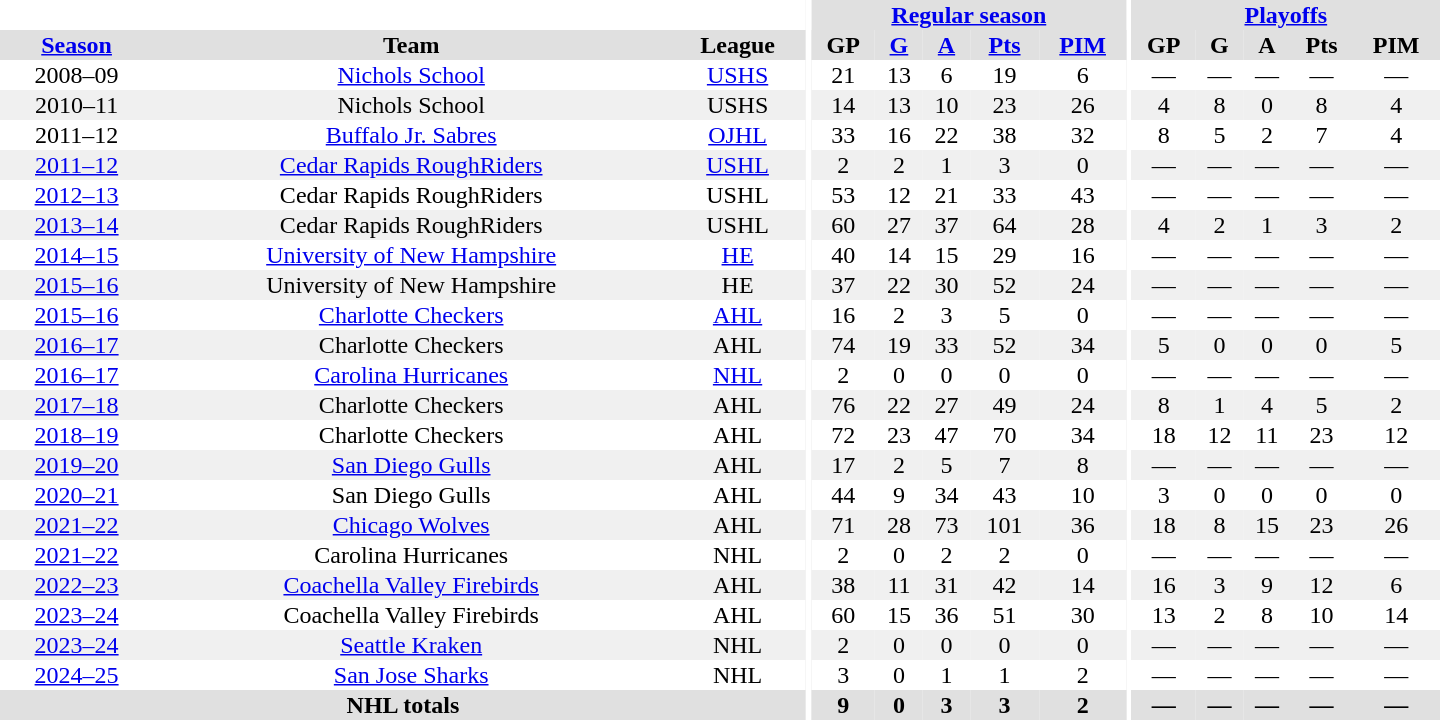<table border="0" cellpadding="1" cellspacing="0" style="text-align:center; width:60em">
<tr bgcolor="#e0e0e0">
<th colspan="3" bgcolor="#ffffff"></th>
<th rowspan="99" bgcolor="#ffffff"></th>
<th colspan="5"><a href='#'>Regular season</a></th>
<th rowspan="99" bgcolor="#ffffff"></th>
<th colspan="5"><a href='#'>Playoffs</a></th>
</tr>
<tr bgcolor="#e0e0e0">
<th><a href='#'>Season</a></th>
<th>Team</th>
<th>League</th>
<th>GP</th>
<th><a href='#'>G</a></th>
<th><a href='#'>A</a></th>
<th><a href='#'>Pts</a></th>
<th><a href='#'>PIM</a></th>
<th>GP</th>
<th>G</th>
<th>A</th>
<th>Pts</th>
<th>PIM</th>
</tr>
<tr>
<td>2008–09</td>
<td><a href='#'>Nichols School</a></td>
<td><a href='#'>USHS</a></td>
<td>21</td>
<td>13</td>
<td>6</td>
<td>19</td>
<td>6</td>
<td>—</td>
<td>—</td>
<td>—</td>
<td>—</td>
<td>—</td>
</tr>
<tr bgcolor="#f0f0f0">
<td>2010–11</td>
<td>Nichols School</td>
<td>USHS</td>
<td>14</td>
<td>13</td>
<td>10</td>
<td>23</td>
<td>26</td>
<td>4</td>
<td>8</td>
<td>0</td>
<td>8</td>
<td>4</td>
</tr>
<tr>
<td>2011–12</td>
<td><a href='#'>Buffalo Jr. Sabres</a></td>
<td><a href='#'>OJHL</a></td>
<td>33</td>
<td>16</td>
<td>22</td>
<td>38</td>
<td>32</td>
<td>8</td>
<td>5</td>
<td>2</td>
<td>7</td>
<td>4</td>
</tr>
<tr bgcolor="#f0f0f0">
<td><a href='#'>2011–12</a></td>
<td><a href='#'>Cedar Rapids RoughRiders</a></td>
<td><a href='#'>USHL</a></td>
<td>2</td>
<td>2</td>
<td>1</td>
<td>3</td>
<td>0</td>
<td>—</td>
<td>—</td>
<td>—</td>
<td>—</td>
<td>—</td>
</tr>
<tr>
<td><a href='#'>2012–13</a></td>
<td>Cedar Rapids RoughRiders</td>
<td>USHL</td>
<td>53</td>
<td>12</td>
<td>21</td>
<td>33</td>
<td>43</td>
<td>—</td>
<td>—</td>
<td>—</td>
<td>—</td>
<td>—</td>
</tr>
<tr bgcolor="#f0f0f0">
<td><a href='#'>2013–14</a></td>
<td>Cedar Rapids RoughRiders</td>
<td>USHL</td>
<td>60</td>
<td>27</td>
<td>37</td>
<td>64</td>
<td>28</td>
<td>4</td>
<td>2</td>
<td>1</td>
<td>3</td>
<td>2</td>
</tr>
<tr>
<td><a href='#'>2014–15</a></td>
<td><a href='#'>University of New Hampshire</a></td>
<td><a href='#'>HE</a></td>
<td>40</td>
<td>14</td>
<td>15</td>
<td>29</td>
<td>16</td>
<td>—</td>
<td>—</td>
<td>—</td>
<td>—</td>
<td>—</td>
</tr>
<tr bgcolor="#f0f0f0">
<td><a href='#'>2015–16</a></td>
<td>University of New Hampshire</td>
<td>HE</td>
<td>37</td>
<td>22</td>
<td>30</td>
<td>52</td>
<td>24</td>
<td>—</td>
<td>—</td>
<td>—</td>
<td>—</td>
<td>—</td>
</tr>
<tr>
<td><a href='#'>2015–16</a></td>
<td><a href='#'>Charlotte Checkers</a></td>
<td><a href='#'>AHL</a></td>
<td>16</td>
<td>2</td>
<td>3</td>
<td>5</td>
<td>0</td>
<td>—</td>
<td>—</td>
<td>—</td>
<td>—</td>
<td>—</td>
</tr>
<tr bgcolor="#f0f0f0">
<td><a href='#'>2016–17</a></td>
<td>Charlotte Checkers</td>
<td>AHL</td>
<td>74</td>
<td>19</td>
<td>33</td>
<td>52</td>
<td>34</td>
<td>5</td>
<td>0</td>
<td>0</td>
<td>0</td>
<td>5</td>
</tr>
<tr>
<td><a href='#'>2016–17</a></td>
<td><a href='#'>Carolina Hurricanes</a></td>
<td><a href='#'>NHL</a></td>
<td>2</td>
<td>0</td>
<td>0</td>
<td>0</td>
<td>0</td>
<td>—</td>
<td>—</td>
<td>—</td>
<td>—</td>
<td>—</td>
</tr>
<tr bgcolor="#f0f0f0">
<td><a href='#'>2017–18</a></td>
<td>Charlotte Checkers</td>
<td>AHL</td>
<td>76</td>
<td>22</td>
<td>27</td>
<td>49</td>
<td>24</td>
<td>8</td>
<td>1</td>
<td>4</td>
<td>5</td>
<td>2</td>
</tr>
<tr>
<td><a href='#'>2018–19</a></td>
<td>Charlotte Checkers</td>
<td>AHL</td>
<td>72</td>
<td>23</td>
<td>47</td>
<td>70</td>
<td>34</td>
<td>18</td>
<td>12</td>
<td>11</td>
<td>23</td>
<td>12</td>
</tr>
<tr bgcolor="#f0f0f0">
<td><a href='#'>2019–20</a></td>
<td><a href='#'>San Diego Gulls</a></td>
<td>AHL</td>
<td>17</td>
<td>2</td>
<td>5</td>
<td>7</td>
<td>8</td>
<td>—</td>
<td>—</td>
<td>—</td>
<td>—</td>
<td>—</td>
</tr>
<tr>
<td><a href='#'>2020–21</a></td>
<td>San Diego Gulls</td>
<td>AHL</td>
<td>44</td>
<td>9</td>
<td>34</td>
<td>43</td>
<td>10</td>
<td>3</td>
<td>0</td>
<td>0</td>
<td>0</td>
<td>0</td>
</tr>
<tr bgcolor="#f0f0f0">
<td><a href='#'>2021–22</a></td>
<td><a href='#'>Chicago Wolves</a></td>
<td>AHL</td>
<td>71</td>
<td>28</td>
<td>73</td>
<td>101</td>
<td>36</td>
<td>18</td>
<td>8</td>
<td>15</td>
<td>23</td>
<td>26</td>
</tr>
<tr>
<td><a href='#'>2021–22</a></td>
<td>Carolina Hurricanes</td>
<td>NHL</td>
<td>2</td>
<td>0</td>
<td>2</td>
<td>2</td>
<td>0</td>
<td>—</td>
<td>—</td>
<td>—</td>
<td>—</td>
<td>—</td>
</tr>
<tr bgcolor="#f0f0f0">
<td><a href='#'>2022–23</a></td>
<td><a href='#'>Coachella Valley Firebirds</a></td>
<td>AHL</td>
<td>38</td>
<td>11</td>
<td>31</td>
<td>42</td>
<td>14</td>
<td>16</td>
<td>3</td>
<td>9</td>
<td>12</td>
<td>6</td>
</tr>
<tr>
<td><a href='#'>2023–24</a></td>
<td>Coachella Valley Firebirds</td>
<td>AHL</td>
<td>60</td>
<td>15</td>
<td>36</td>
<td>51</td>
<td>30</td>
<td>13</td>
<td>2</td>
<td>8</td>
<td>10</td>
<td>14</td>
</tr>
<tr bgcolor="#f0f0f0">
<td><a href='#'>2023–24</a></td>
<td><a href='#'>Seattle Kraken</a></td>
<td>NHL</td>
<td>2</td>
<td>0</td>
<td>0</td>
<td>0</td>
<td>0</td>
<td>—</td>
<td>—</td>
<td>—</td>
<td>—</td>
<td>—</td>
</tr>
<tr>
<td><a href='#'>2024–25</a></td>
<td><a href='#'>San Jose Sharks</a></td>
<td>NHL</td>
<td>3</td>
<td>0</td>
<td>1</td>
<td>1</td>
<td>2</td>
<td>—</td>
<td>—</td>
<td>—</td>
<td>—</td>
<td>—</td>
</tr>
<tr bgcolor="#e0e0e0">
<th colspan="3">NHL totals</th>
<th>9</th>
<th>0</th>
<th>3</th>
<th>3</th>
<th>2</th>
<th>—</th>
<th>—</th>
<th>—</th>
<th>—</th>
<th>—</th>
</tr>
</table>
